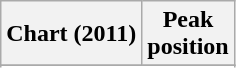<table class="wikitable plainrowheaders">
<tr>
<th>Chart (2011)</th>
<th>Peak<br>position</th>
</tr>
<tr>
</tr>
<tr>
</tr>
</table>
